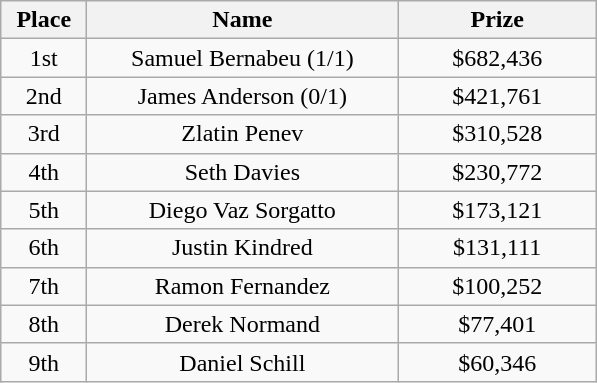<table class="wikitable">
<tr>
<th width="50">Place</th>
<th width="200">Name</th>
<th width="125">Prize</th>
</tr>
<tr>
<td align = "center">1st</td>
<td align = "center"> Samuel Bernabeu (1/1)</td>
<td align = "center">$682,436</td>
</tr>
<tr>
<td align = "center">2nd</td>
<td align = "center"> James Anderson (0/1)</td>
<td align = "center">$421,761</td>
</tr>
<tr>
<td align = "center">3rd</td>
<td align = "center"> Zlatin Penev</td>
<td align = "center">$310,528</td>
</tr>
<tr>
<td align = "center">4th</td>
<td align = "center"> Seth Davies</td>
<td align = "center">$230,772</td>
</tr>
<tr>
<td align = "center">5th</td>
<td align = "center"> Diego Vaz Sorgatto</td>
<td align = "center">$173,121</td>
</tr>
<tr>
<td align = "center">6th</td>
<td align = "center"> Justin Kindred</td>
<td align = "center">$131,111</td>
</tr>
<tr>
<td align = "center">7th</td>
<td align = "center"> Ramon Fernandez</td>
<td align = "center">$100,252</td>
</tr>
<tr>
<td align = "center">8th</td>
<td align = "center"> Derek Normand</td>
<td align = "center">$77,401</td>
</tr>
<tr>
<td align = "center">9th</td>
<td align = "center"> Daniel Schill</td>
<td align = "center">$60,346</td>
</tr>
</table>
